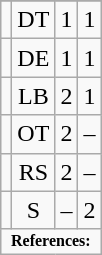<table class="wikitable sortable sortable" style="text-align: center">
<tr align=center>
</tr>
<tr>
<td></td>
<td>DT</td>
<td>1</td>
<td>1</td>
</tr>
<tr>
<td></td>
<td>DE</td>
<td>1</td>
<td>1</td>
</tr>
<tr>
<td></td>
<td>LB</td>
<td>2</td>
<td>1</td>
</tr>
<tr>
<td></td>
<td>OT</td>
<td>2</td>
<td data-sort-value="3">–</td>
</tr>
<tr>
<td></td>
<td>RS</td>
<td>2</td>
<td data-sort-value="3">–</td>
</tr>
<tr>
<td></td>
<td>S</td>
<td data-sort-value="3">–</td>
<td>2</td>
</tr>
<tr class="sortbottom">
<td colspan="4"  style="font-size:8pt; text-align:center;"><strong>References:</strong></td>
</tr>
</table>
